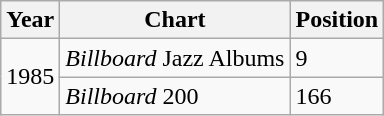<table class="wikitable">
<tr>
<th>Year</th>
<th>Chart</th>
<th>Position</th>
</tr>
<tr>
<td rowspan=2>1985</td>
<td><em>Billboard</em> Jazz Albums</td>
<td>9</td>
</tr>
<tr>
<td><em>Billboard</em> 200</td>
<td>166</td>
</tr>
</table>
